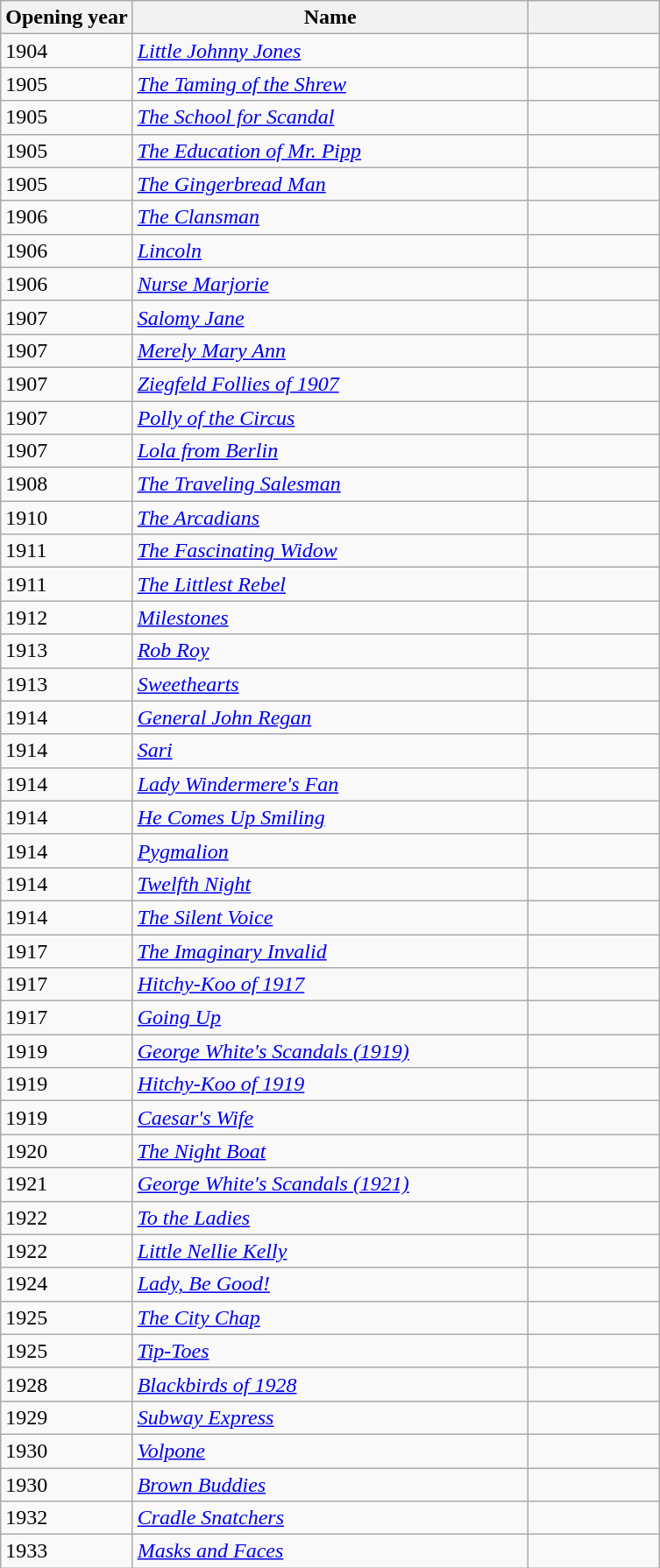<table class="wikitable sortable collapsible">
<tr>
<th width=20% scope="col">Opening year</th>
<th width=60% scope="col">Name</th>
<th width=20% scope="col" class="unsortable"></th>
</tr>
<tr>
<td>1904</td>
<td><em><a href='#'>Little Johnny Jones</a></em></td>
<td></td>
</tr>
<tr>
<td>1905</td>
<td><em><a href='#'>The Taming of the Shrew</a></em></td>
<td></td>
</tr>
<tr>
<td>1905</td>
<td><em><a href='#'>The School for Scandal</a></em></td>
<td></td>
</tr>
<tr>
<td>1905</td>
<td><em><a href='#'>The Education of Mr. Pipp</a></em></td>
<td></td>
</tr>
<tr>
<td>1905</td>
<td><em><a href='#'>The Gingerbread Man</a></em></td>
<td></td>
</tr>
<tr>
<td>1906</td>
<td><em><a href='#'>The Clansman</a></em></td>
<td></td>
</tr>
<tr>
<td>1906</td>
<td><em><a href='#'>Lincoln</a></em></td>
<td></td>
</tr>
<tr>
<td>1906</td>
<td><em><a href='#'>Nurse Marjorie</a></em></td>
<td></td>
</tr>
<tr>
<td>1907</td>
<td><em><a href='#'>Salomy Jane</a></em></td>
<td></td>
</tr>
<tr>
<td>1907</td>
<td><em><a href='#'>Merely Mary Ann</a></em></td>
<td></td>
</tr>
<tr>
<td>1907</td>
<td><em><a href='#'>Ziegfeld Follies of 1907</a></em></td>
<td></td>
</tr>
<tr>
<td>1907</td>
<td><em><a href='#'>Polly of the Circus</a></em></td>
<td></td>
</tr>
<tr>
<td>1907</td>
<td><em><a href='#'>Lola from Berlin</a></em></td>
<td></td>
</tr>
<tr>
<td>1908</td>
<td><em><a href='#'>The Traveling Salesman</a></em></td>
<td></td>
</tr>
<tr>
<td>1910</td>
<td><em><a href='#'>The Arcadians</a></em></td>
<td></td>
</tr>
<tr>
<td>1911</td>
<td><em><a href='#'>The Fascinating Widow</a></em></td>
<td></td>
</tr>
<tr>
<td>1911</td>
<td><em><a href='#'>The Littlest Rebel</a></em></td>
<td></td>
</tr>
<tr>
<td>1912</td>
<td><em><a href='#'>Milestones</a></em></td>
<td></td>
</tr>
<tr>
<td>1913</td>
<td><em><a href='#'>Rob Roy</a></em></td>
<td></td>
</tr>
<tr>
<td>1913</td>
<td><em><a href='#'>Sweethearts</a></em></td>
<td></td>
</tr>
<tr>
<td>1914</td>
<td><em><a href='#'>General John Regan</a></em></td>
<td></td>
</tr>
<tr>
<td>1914</td>
<td><em><a href='#'>Sari</a></em></td>
<td></td>
</tr>
<tr>
<td>1914</td>
<td><em><a href='#'>Lady Windermere's Fan</a></em></td>
<td></td>
</tr>
<tr>
<td>1914</td>
<td><em><a href='#'>He Comes Up Smiling</a></em></td>
<td></td>
</tr>
<tr>
<td>1914</td>
<td><em><a href='#'>Pygmalion</a></em></td>
<td></td>
</tr>
<tr>
<td>1914</td>
<td><em><a href='#'>Twelfth Night</a></em></td>
<td></td>
</tr>
<tr>
<td>1914</td>
<td><em><a href='#'>The Silent Voice</a></em></td>
<td></td>
</tr>
<tr>
<td>1917</td>
<td><em><a href='#'>The Imaginary Invalid</a></em></td>
<td></td>
</tr>
<tr>
<td>1917</td>
<td><em><a href='#'>Hitchy-Koo of 1917</a></em></td>
<td></td>
</tr>
<tr>
<td>1917</td>
<td><em><a href='#'>Going Up</a></em></td>
<td></td>
</tr>
<tr>
<td>1919</td>
<td><em><a href='#'>George White's Scandals (1919)</a></em></td>
<td></td>
</tr>
<tr>
<td>1919</td>
<td><em><a href='#'>Hitchy-Koo of 1919</a></em></td>
<td></td>
</tr>
<tr>
<td>1919</td>
<td><em><a href='#'>Caesar's Wife</a></em></td>
<td></td>
</tr>
<tr>
<td>1920</td>
<td><em><a href='#'>The Night Boat</a></em></td>
<td></td>
</tr>
<tr>
<td>1921</td>
<td><em><a href='#'>George White's Scandals (1921)</a></em></td>
<td></td>
</tr>
<tr>
<td>1922</td>
<td><em><a href='#'>To the Ladies</a></em></td>
<td></td>
</tr>
<tr>
<td>1922</td>
<td><em><a href='#'>Little Nellie Kelly</a></em></td>
<td></td>
</tr>
<tr>
<td>1924</td>
<td><em><a href='#'>Lady, Be Good!</a></em></td>
<td></td>
</tr>
<tr>
<td>1925</td>
<td><em><a href='#'>The City Chap</a></em></td>
<td></td>
</tr>
<tr>
<td>1925</td>
<td><em><a href='#'>Tip-Toes</a></em></td>
<td></td>
</tr>
<tr>
<td>1928</td>
<td><em><a href='#'>Blackbirds of 1928</a></em></td>
<td></td>
</tr>
<tr>
<td>1929</td>
<td><em><a href='#'>Subway Express</a></em></td>
<td></td>
</tr>
<tr>
<td>1930</td>
<td><em><a href='#'>Volpone</a></em></td>
<td></td>
</tr>
<tr>
<td>1930</td>
<td><em><a href='#'>Brown Buddies</a></em></td>
<td></td>
</tr>
<tr>
<td>1932</td>
<td><em><a href='#'>Cradle Snatchers</a></em></td>
<td></td>
</tr>
<tr>
<td>1933</td>
<td><em><a href='#'>Masks and Faces</a></em></td>
<td></td>
</tr>
</table>
